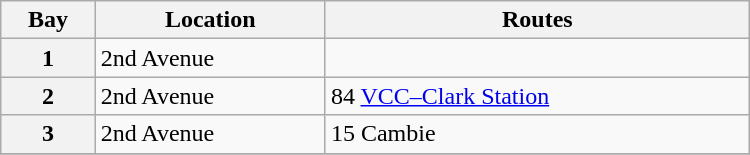<table class="wikitable" width="500">
<tr>
<th>Bay</th>
<th>Location</th>
<th>Routes</th>
</tr>
<tr>
<th>1</th>
<td>2nd Avenue<br></td>
<td></td>
</tr>
<tr>
<th>2</th>
<td>2nd Avenue<br></td>
<td>84 <a href='#'>VCC–Clark Station</a></td>
</tr>
<tr>
<th>3</th>
<td>2nd Avenue<br></td>
<td>15 Cambie</td>
</tr>
<tr>
</tr>
</table>
